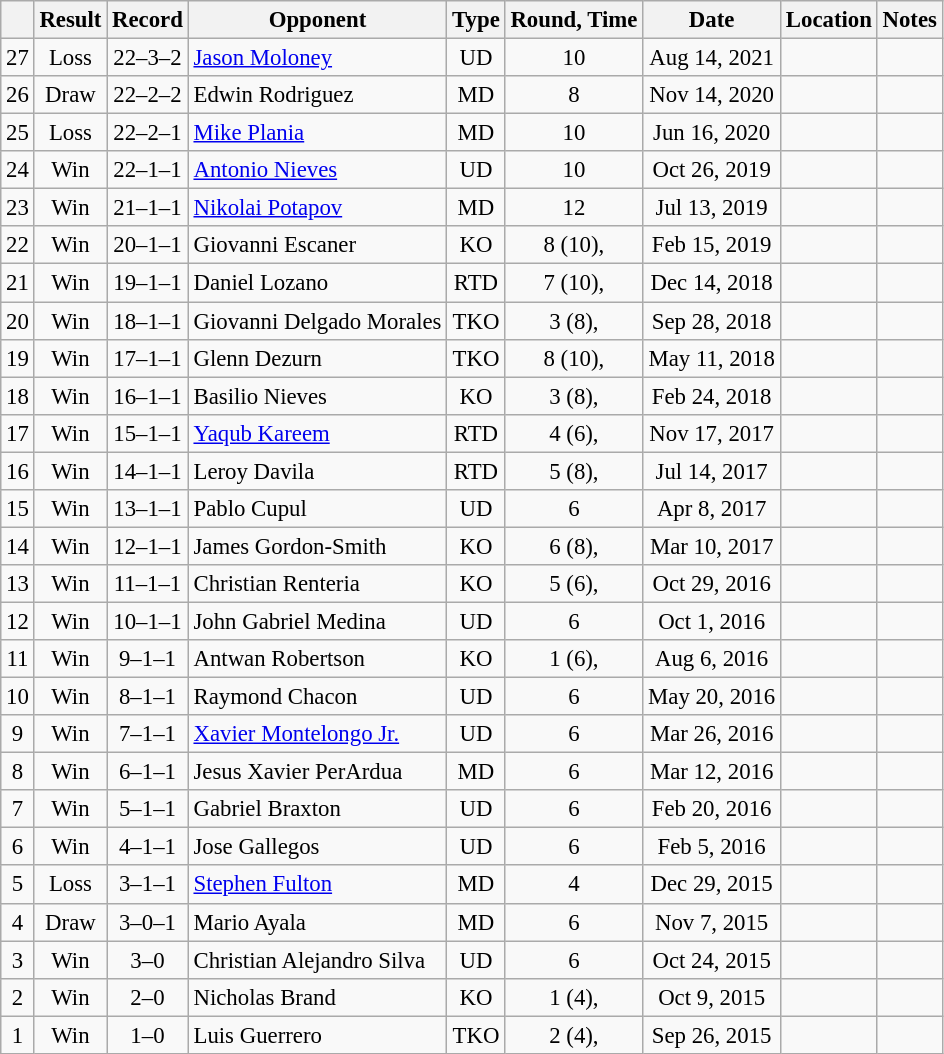<table class="wikitable" style="text-align:center; font-size:95%">
<tr>
<th></th>
<th>Result</th>
<th>Record</th>
<th>Opponent</th>
<th>Type</th>
<th>Round, Time</th>
<th>Date</th>
<th>Location</th>
<th>Notes</th>
</tr>
<tr>
<td>27</td>
<td>Loss</td>
<td>22–3–2</td>
<td align=left><a href='#'>Jason Moloney</a></td>
<td>UD</td>
<td>10</td>
<td>Aug 14, 2021</td>
<td align=left></td>
<td align=left></td>
</tr>
<tr>
<td>26</td>
<td>Draw</td>
<td>22–2–2</td>
<td align=left>Edwin Rodriguez</td>
<td>MD</td>
<td>8</td>
<td>Nov 14, 2020</td>
<td align=left></td>
<td></td>
</tr>
<tr>
<td>25</td>
<td>Loss</td>
<td>22–2–1</td>
<td align=left><a href='#'>Mike Plania</a></td>
<td>MD</td>
<td>10</td>
<td>Jun 16, 2020</td>
<td align=left></td>
<td></td>
</tr>
<tr>
<td>24</td>
<td>Win</td>
<td>22–1–1</td>
<td align=left><a href='#'>Antonio Nieves</a></td>
<td>UD</td>
<td>10</td>
<td>Oct 26, 2019</td>
<td align=left></td>
<td align=left></td>
</tr>
<tr>
<td>23</td>
<td>Win</td>
<td>21–1–1</td>
<td align=left><a href='#'>Nikolai Potapov</a></td>
<td>MD</td>
<td>12</td>
<td>Jul 13, 2019</td>
<td align=left></td>
<td align=left></td>
</tr>
<tr>
<td>22</td>
<td>Win</td>
<td>20–1–1</td>
<td align=left>Giovanni Escaner</td>
<td>KO</td>
<td>8 (10), </td>
<td>Feb 15, 2019</td>
<td align=left></td>
<td align=left></td>
</tr>
<tr>
<td>21</td>
<td>Win</td>
<td>19–1–1</td>
<td align=left>Daniel Lozano</td>
<td>RTD</td>
<td>7 (10), </td>
<td>Dec 14, 2018</td>
<td align=left></td>
<td align=left></td>
</tr>
<tr>
<td>20</td>
<td>Win</td>
<td>18–1–1</td>
<td align=left>Giovanni Delgado Morales</td>
<td>TKO</td>
<td>3 (8), </td>
<td>Sep 28, 2018</td>
<td align=left></td>
<td></td>
</tr>
<tr>
<td>19</td>
<td>Win</td>
<td>17–1–1</td>
<td align=left>Glenn Dezurn</td>
<td>TKO</td>
<td>8 (10), </td>
<td>May 11, 2018</td>
<td align=left></td>
<td></td>
</tr>
<tr>
<td>18</td>
<td>Win</td>
<td>16–1–1</td>
<td align=left>Basilio Nieves</td>
<td>KO</td>
<td>3 (8), </td>
<td>Feb 24, 2018</td>
<td align=left></td>
<td></td>
</tr>
<tr>
<td>17</td>
<td>Win</td>
<td>15–1–1</td>
<td align=left><a href='#'>Yaqub Kareem</a></td>
<td>RTD</td>
<td>4 (6), </td>
<td>Nov 17, 2017</td>
<td align=left></td>
<td></td>
</tr>
<tr>
<td>16</td>
<td>Win</td>
<td>14–1–1</td>
<td align=left>Leroy Davila</td>
<td>RTD</td>
<td>5 (8), </td>
<td>Jul 14, 2017</td>
<td align=left></td>
<td></td>
</tr>
<tr>
<td>15</td>
<td>Win</td>
<td>13–1–1</td>
<td align=left>Pablo Cupul</td>
<td>UD</td>
<td>6</td>
<td>Apr 8, 2017</td>
<td align=left></td>
<td></td>
</tr>
<tr>
<td>14</td>
<td>Win</td>
<td>12–1–1</td>
<td align=left>James Gordon-Smith</td>
<td>KO</td>
<td>6 (8), </td>
<td>Mar 10, 2017</td>
<td align=left></td>
<td></td>
</tr>
<tr>
<td>13</td>
<td>Win</td>
<td>11–1–1</td>
<td align=left>Christian Renteria</td>
<td>KO</td>
<td>5 (6), </td>
<td>Oct 29, 2016</td>
<td align=left></td>
<td></td>
</tr>
<tr>
<td>12</td>
<td>Win</td>
<td>10–1–1</td>
<td align=left>John Gabriel Medina</td>
<td>UD</td>
<td>6</td>
<td>Oct 1, 2016</td>
<td align=left></td>
<td></td>
</tr>
<tr>
<td>11</td>
<td>Win</td>
<td>9–1–1</td>
<td align=left>Antwan Robertson</td>
<td>KO</td>
<td>1 (6), </td>
<td>Aug 6, 2016</td>
<td align=left></td>
<td></td>
</tr>
<tr>
<td>10</td>
<td>Win</td>
<td>8–1–1</td>
<td align=left>Raymond Chacon</td>
<td>UD</td>
<td>6</td>
<td>May 20, 2016</td>
<td align=left></td>
<td></td>
</tr>
<tr>
<td>9</td>
<td>Win</td>
<td>7–1–1</td>
<td align=left><a href='#'>Xavier Montelongo Jr.</a></td>
<td>UD</td>
<td>6</td>
<td>Mar 26, 2016</td>
<td align=left></td>
<td></td>
</tr>
<tr>
<td>8</td>
<td>Win</td>
<td>6–1–1</td>
<td align=left>Jesus Xavier PerArdua</td>
<td>MD</td>
<td>6</td>
<td>Mar 12, 2016</td>
<td align=left></td>
<td></td>
</tr>
<tr>
<td>7</td>
<td>Win</td>
<td>5–1–1</td>
<td align=left>Gabriel Braxton</td>
<td>UD</td>
<td>6</td>
<td>Feb 20, 2016</td>
<td align=left></td>
<td></td>
</tr>
<tr>
<td>6</td>
<td>Win</td>
<td>4–1–1</td>
<td align=left>Jose Gallegos</td>
<td>UD</td>
<td>6</td>
<td>Feb 5, 2016</td>
<td align=left></td>
<td></td>
</tr>
<tr>
<td>5</td>
<td>Loss</td>
<td>3–1–1</td>
<td align=left><a href='#'>Stephen Fulton</a></td>
<td>MD</td>
<td>4</td>
<td>Dec 29, 2015</td>
<td align=left></td>
<td></td>
</tr>
<tr>
<td>4</td>
<td>Draw</td>
<td>3–0–1</td>
<td align=left>Mario Ayala</td>
<td>MD</td>
<td>6</td>
<td>Nov 7, 2015</td>
<td align=left></td>
<td></td>
</tr>
<tr>
<td>3</td>
<td>Win</td>
<td>3–0</td>
<td align=left>Christian Alejandro Silva</td>
<td>UD</td>
<td>6</td>
<td>Oct 24, 2015</td>
<td align=left></td>
<td></td>
</tr>
<tr>
<td>2</td>
<td>Win</td>
<td>2–0</td>
<td align=left>Nicholas Brand</td>
<td>KO</td>
<td>1 (4), </td>
<td>Oct 9, 2015</td>
<td align=left></td>
<td></td>
</tr>
<tr>
<td>1</td>
<td>Win</td>
<td>1–0</td>
<td align=left>Luis Guerrero</td>
<td>TKO</td>
<td>2 (4), </td>
<td>Sep 26, 2015</td>
<td align=left></td>
<td></td>
</tr>
</table>
